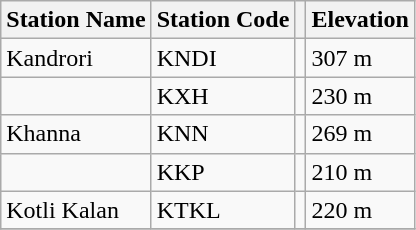<table class="wikitable sortable">
<tr>
<th>Station Name</th>
<th>Station Code</th>
<th></th>
<th>Elevation</th>
</tr>
<tr>
<td>Kandrori</td>
<td>KNDI</td>
<td></td>
<td>307 m</td>
</tr>
<tr>
<td></td>
<td>KXH</td>
<td></td>
<td>230 m</td>
</tr>
<tr>
<td>Khanna</td>
<td>KNN</td>
<td></td>
<td>269 m</td>
</tr>
<tr>
<td></td>
<td>KKP</td>
<td></td>
<td>210 m</td>
</tr>
<tr>
<td>Kotli Kalan</td>
<td>KTKL</td>
<td></td>
<td>220 m</td>
</tr>
<tr>
</tr>
</table>
